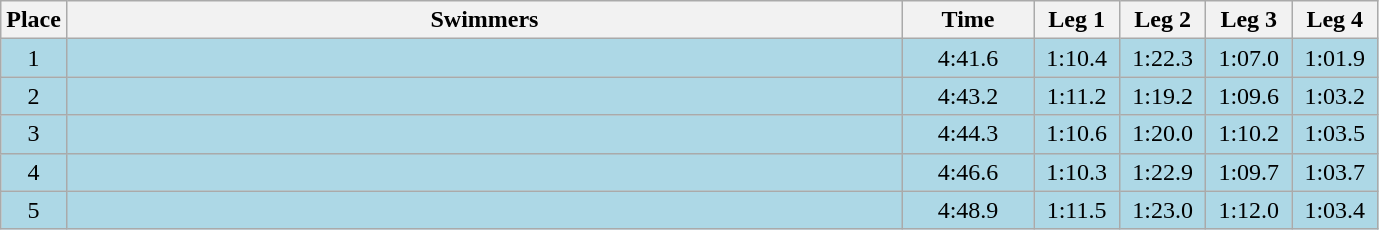<table class=wikitable style="text-align:center">
<tr>
<th>Place</th>
<th width=550>Swimmers</th>
<th width=80>Time</th>
<th width=50>Leg 1</th>
<th width=50>Leg 2</th>
<th width=50>Leg 3</th>
<th width=50>Leg 4</th>
</tr>
<tr bgcolor=lightblue>
<td>1</td>
<td align=left></td>
<td>4:41.6</td>
<td>1:10.4</td>
<td>1:22.3</td>
<td>1:07.0</td>
<td>1:01.9</td>
</tr>
<tr bgcolor=lightblue>
<td>2</td>
<td align=left></td>
<td>4:43.2</td>
<td>1:11.2</td>
<td>1:19.2</td>
<td>1:09.6</td>
<td>1:03.2</td>
</tr>
<tr bgcolor=lightblue>
<td>3</td>
<td align=left></td>
<td>4:44.3</td>
<td>1:10.6</td>
<td>1:20.0</td>
<td>1:10.2</td>
<td>1:03.5</td>
</tr>
<tr bgcolor=lightblue>
<td>4</td>
<td align=left></td>
<td>4:46.6</td>
<td>1:10.3</td>
<td>1:22.9</td>
<td>1:09.7</td>
<td>1:03.7</td>
</tr>
<tr bgcolor=lightblue>
<td>5</td>
<td align=left></td>
<td>4:48.9</td>
<td>1:11.5</td>
<td>1:23.0</td>
<td>1:12.0</td>
<td>1:03.4</td>
</tr>
</table>
